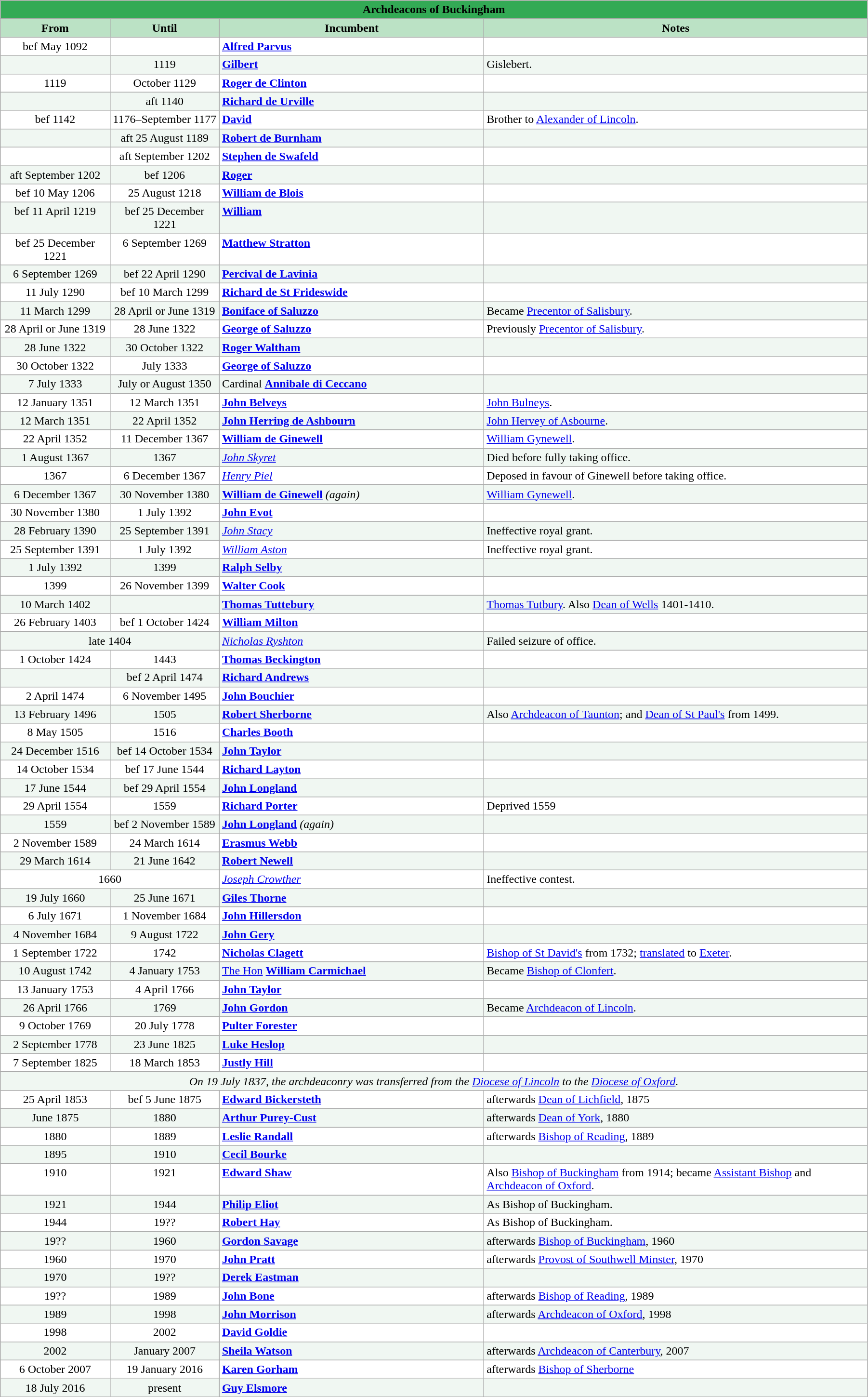<table class="wikitable" style="width: 95%;">
<tr>
<th colspan="4" style="background-color: #33AA55;">Archdeacons of Buckingham</th>
</tr>
<tr>
<th style="background-color: #BBE2C5; width: 12%;">From</th>
<th style="background-color: #BBE2C5; width: 12%;">Until</th>
<th style="background-color: #BBE2C5; width: 29%;">Incumbent</th>
<th style="background-color: #BBE2C5; width: 42%;">Notes</th>
</tr>
<tr valign="top" style="background-color: white;">
<td style="text-align: center;">bef May 1092</td>
<td style="text-align: center;"></td>
<td><strong><a href='#'>Alfred Parvus</a></strong></td>
<td></td>
</tr>
<tr valign="top" style="background-color: #F0F7F2;">
<td style="text-align: center;"></td>
<td style="text-align: center;">1119</td>
<td><strong><a href='#'>Gilbert</a></strong></td>
<td>Gislebert.</td>
</tr>
<tr valign="top" style="background-color: white;">
<td style="text-align: center;">1119</td>
<td style="text-align: center;">October 1129</td>
<td><strong><a href='#'>Roger de Clinton</a></strong></td>
<td></td>
</tr>
<tr valign="top" style="background-color: #F0F7F2;">
<td style="text-align: center;"></td>
<td style="text-align: center;">aft 1140</td>
<td><strong><a href='#'>Richard de Urville</a></strong></td>
<td></td>
</tr>
<tr valign="top" style="background-color: white;">
<td style="text-align: center;">bef 1142</td>
<td style="text-align: center;">1176–September 1177</td>
<td><strong><a href='#'>David</a></strong></td>
<td>Brother to <a href='#'>Alexander of Lincoln</a>.</td>
</tr>
<tr valign="top" style="background-color: #F0F7F2;">
<td style="text-align: center;"></td>
<td style="text-align: center;">aft 25 August 1189</td>
<td><strong><a href='#'>Robert de Burnham</a></strong></td>
<td></td>
</tr>
<tr valign="top" style="background-color: white;">
<td style="text-align: center;"></td>
<td style="text-align: center;">aft September 1202</td>
<td><strong><a href='#'>Stephen de Swafeld</a></strong></td>
<td></td>
</tr>
<tr valign="top" style="background-color: #F0F7F2;">
<td style="text-align: center;">aft September 1202</td>
<td style="text-align: center;">bef 1206</td>
<td><strong><a href='#'>Roger</a></strong></td>
<td></td>
</tr>
<tr valign="top" style="background-color: white;">
<td style="text-align: center;">bef 10 May 1206</td>
<td style="text-align: center;">25 August 1218</td>
<td><strong><a href='#'>William de Blois</a></strong></td>
<td></td>
</tr>
<tr valign="top" style="background-color: #F0F7F2;">
<td style="text-align: center;">bef 11 April 1219</td>
<td style="text-align: center;">bef 25 December 1221</td>
<td><strong><a href='#'>William</a></strong></td>
<td></td>
</tr>
<tr valign="top" style="background-color: white;">
<td style="text-align: center;">bef 25 December 1221</td>
<td style="text-align: center;">6 September 1269</td>
<td><strong><a href='#'>Matthew Stratton</a></strong></td>
<td></td>
</tr>
<tr valign="top" style="background-color: #F0F7F2;">
<td style="text-align: center;">6 September 1269</td>
<td style="text-align: center;">bef 22 April 1290</td>
<td><strong><a href='#'>Percival de Lavinia</a></strong></td>
<td></td>
</tr>
<tr valign="top" style="background-color: white;">
<td style="text-align: center;">11 July 1290</td>
<td style="text-align: center;">bef 10 March 1299</td>
<td><strong><a href='#'>Richard de St Frideswide</a></strong></td>
<td></td>
</tr>
<tr valign="top" style="background-color: #F0F7F2;">
<td style="text-align: center;">11 March 1299</td>
<td style="text-align: center;">28 April or June 1319</td>
<td><strong><a href='#'>Boniface of Saluzzo</a></strong></td>
<td>Became <a href='#'>Precentor of Salisbury</a>.</td>
</tr>
<tr valign="top" style="background-color: white;">
<td style="text-align: center;">28 April or June 1319</td>
<td style="text-align: center;">28 June 1322</td>
<td><strong><a href='#'>George of Saluzzo</a></strong></td>
<td>Previously <a href='#'>Precentor of Salisbury</a>.</td>
</tr>
<tr valign="top" style="background-color: #F0F7F2;">
<td style="text-align: center;">28 June 1322</td>
<td style="text-align: center;">30 October 1322</td>
<td><strong><a href='#'>Roger Waltham</a></strong></td>
<td></td>
</tr>
<tr valign="top" style="background-color: white;">
<td style="text-align: center;">30 October 1322</td>
<td style="text-align: center;">July 1333</td>
<td><strong><a href='#'>George of Saluzzo</a></strong></td>
<td></td>
</tr>
<tr valign="top" style="background-color: #F0F7F2;">
<td style="text-align: center;">7 July 1333</td>
<td style="text-align: center;">July or August 1350</td>
<td>Cardinal <strong><a href='#'>Annibale di Ceccano</a></strong></td>
<td></td>
</tr>
<tr valign="top" style="background-color: white;">
<td style="text-align: center;">12 January 1351</td>
<td style="text-align: center;">12 March 1351</td>
<td><strong><a href='#'>John Belveys</a></strong></td>
<td><a href='#'>John Bulneys</a>.</td>
</tr>
<tr valign="top" style="background-color: #F0F7F2;">
<td style="text-align: center;">12 March 1351</td>
<td style="text-align: center;">22 April 1352</td>
<td><strong><a href='#'>John Herring de Ashbourn</a></strong></td>
<td><a href='#'>John Hervey of Asbourne</a>.</td>
</tr>
<tr valign="top" style="background-color: white;">
<td style="text-align: center;">22 April 1352</td>
<td style="text-align: center;">11 December 1367</td>
<td><strong><a href='#'>William de Ginewell</a></strong></td>
<td><a href='#'>William Gynewell</a>.</td>
</tr>
<tr valign="top" style="background-color: #F0F7F2;">
<td style="text-align: center;">1 August 1367</td>
<td style="text-align: center;">1367</td>
<td><em><a href='#'>John Skyret</a></em></td>
<td>Died before fully taking office.</td>
</tr>
<tr valign="top" style="background-color: white;">
<td style="text-align: center;">1367</td>
<td style="text-align: center;">6 December 1367</td>
<td><em><a href='#'>Henry Piel</a></em></td>
<td>Deposed in favour of Ginewell before taking office.</td>
</tr>
<tr valign="top" style="background-color: #F0F7F2;">
<td style="text-align: center;">6 December 1367</td>
<td style="text-align: center;">30 November 1380</td>
<td><strong><a href='#'>William de Ginewell</a></strong> <em>(again)</em></td>
<td><a href='#'>William Gynewell</a>.</td>
</tr>
<tr valign="top" style="background-color: white;">
<td style="text-align: center;">30 November 1380</td>
<td style="text-align: center;">1 July 1392</td>
<td><strong><a href='#'>John Evot</a></strong></td>
<td></td>
</tr>
<tr valign="top" style="background-color: #F0F7F2;">
<td style="text-align: center;">28 February 1390</td>
<td style="text-align: center;">25 September 1391</td>
<td><em><a href='#'>John Stacy</a></em></td>
<td>Ineffective royal grant.</td>
</tr>
<tr valign="top" style="background-color: white;">
<td style="text-align: center;">25 September 1391</td>
<td style="text-align: center;">1 July 1392</td>
<td><em><a href='#'>William Aston</a></em></td>
<td>Ineffective royal grant.</td>
</tr>
<tr valign="top" style="background-color: #F0F7F2;">
<td style="text-align: center;">1 July 1392</td>
<td style="text-align: center;">1399</td>
<td><strong><a href='#'>Ralph Selby</a></strong></td>
<td></td>
</tr>
<tr valign="top" style="background-color: white;">
<td style="text-align: center;">1399</td>
<td style="text-align: center;">26 November 1399</td>
<td><strong><a href='#'>Walter Cook</a></strong></td>
<td></td>
</tr>
<tr valign="top" style="background-color: #F0F7F2;">
<td style="text-align: center;">10 March 1402</td>
<td style="text-align: center;"></td>
<td><strong><a href='#'>Thomas Tuttebury</a></strong></td>
<td><a href='#'>Thomas Tutbury</a>. Also <a href='#'>Dean of Wells</a> 1401-1410.</td>
</tr>
<tr valign="top" style="background-color: white;">
<td style="text-align: center;">26 February 1403</td>
<td style="text-align: center;">bef 1 October 1424</td>
<td><strong><a href='#'>William Milton</a></strong></td>
<td></td>
</tr>
<tr valign="top" style="background-color: #F0F7F2;">
<td colspan="2" style="text-align: center;">late 1404</td>
<td><em><a href='#'>Nicholas Ryshton</a></em></td>
<td>Failed seizure of office.</td>
</tr>
<tr valign="top" style="background-color: white;">
<td style="text-align: center;">1 October 1424</td>
<td style="text-align: center;">1443</td>
<td><strong><a href='#'>Thomas Beckington</a></strong></td>
<td></td>
</tr>
<tr valign="top" style="background-color: #F0F7F2;">
<td style="text-align: center;"></td>
<td style="text-align: center;">bef 2 April 1474</td>
<td><strong><a href='#'>Richard Andrews</a></strong></td>
<td></td>
</tr>
<tr valign="top" style="background-color: white;">
<td style="text-align: center;">2 April 1474</td>
<td style="text-align: center;">6 November 1495</td>
<td><strong><a href='#'>John Bouchier</a></strong></td>
<td></td>
</tr>
<tr valign="top" style="background-color: #F0F7F2;">
<td style="text-align: center;">13 February 1496</td>
<td style="text-align: center;">1505</td>
<td><strong><a href='#'>Robert Sherborne</a></strong></td>
<td>Also <a href='#'>Archdeacon of Taunton</a>; and <a href='#'>Dean of St Paul's</a> from 1499.</td>
</tr>
<tr valign="top" style="background-color: white;">
<td style="text-align: center;">8 May 1505</td>
<td style="text-align: center;">1516</td>
<td><strong><a href='#'>Charles Booth</a></strong></td>
<td></td>
</tr>
<tr valign="top" style="background-color: #F0F7F2;">
<td style="text-align: center;">24 December 1516</td>
<td style="text-align: center;">bef 14 October 1534</td>
<td><strong><a href='#'>John Taylor</a></strong></td>
<td></td>
</tr>
<tr valign="top" style="background-color: white;">
<td style="text-align: center;">14 October 1534</td>
<td style="text-align: center;">bef 17 June 1544</td>
<td><strong><a href='#'>Richard Layton</a></strong></td>
<td></td>
</tr>
<tr valign="top" style="background-color: #F0F7F2;">
<td style="text-align: center;">17 June 1544</td>
<td style="text-align: center;">bef 29 April 1554</td>
<td><strong><a href='#'>John Longland</a></strong></td>
<td></td>
</tr>
<tr valign="top" style="background-color: white;">
<td style="text-align: center;">29 April 1554</td>
<td style="text-align: center;">1559</td>
<td><strong><a href='#'>Richard Porter</a></strong></td>
<td>Deprived 1559 </td>
</tr>
<tr valign="top" style="background-color: #F0F7F2;">
<td style="text-align: center;">1559</td>
<td style="text-align: center;">bef 2 November 1589</td>
<td><strong><a href='#'>John Longland</a></strong> <em>(again)</em></td>
<td></td>
</tr>
<tr valign="top" style="background-color: white;">
<td style="text-align: center;">2 November 1589</td>
<td style="text-align: center;">24 March 1614</td>
<td><strong><a href='#'>Erasmus Webb</a></strong></td>
<td></td>
</tr>
<tr valign="top" style="background-color: #F0F7F2;">
<td style="text-align: center;">29 March 1614</td>
<td style="text-align: center;">21 June 1642</td>
<td><strong><a href='#'>Robert Newell</a></strong></td>
<td></td>
</tr>
<tr valign="top" style="background-color: white;">
<td colspan="2" style="text-align: center;">1660</td>
<td><em><a href='#'>Joseph Crowther</a></em></td>
<td>Ineffective contest.</td>
</tr>
<tr valign="top" style="background-color: #F0F7F2;">
<td style="text-align: center;">19 July 1660</td>
<td style="text-align: center;">25 June 1671</td>
<td><strong><a href='#'>Giles Thorne</a></strong></td>
<td></td>
</tr>
<tr valign="top" style="background-color: white;">
<td style="text-align: center;">6 July 1671</td>
<td style="text-align: center;">1 November 1684</td>
<td><strong><a href='#'>John Hillersdon</a></strong></td>
<td></td>
</tr>
<tr valign="top" style="background-color: #F0F7F2;">
<td style="text-align: center;">4 November 1684</td>
<td style="text-align: center;">9 August 1722</td>
<td><strong><a href='#'>John Gery</a></strong></td>
<td></td>
</tr>
<tr valign="top" style="background-color: white;">
<td style="text-align: center;">1 September 1722</td>
<td style="text-align: center;">1742</td>
<td><strong><a href='#'>Nicholas Clagett</a></strong></td>
<td><a href='#'>Bishop of St David's</a> from 1732; <a href='#'>translated</a> to <a href='#'>Exeter</a>.</td>
</tr>
<tr valign="top" style="background-color: #F0F7F2;">
<td style="text-align: center;">10 August 1742</td>
<td style="text-align: center;">4 January 1753</td>
<td><a href='#'>The Hon</a> <strong><a href='#'>William Carmichael</a></strong></td>
<td>Became <a href='#'>Bishop of Clonfert</a>.</td>
</tr>
<tr valign="top" style="background-color: white;">
<td style="text-align: center;">13 January 1753</td>
<td style="text-align: center;">4 April 1766</td>
<td><strong><a href='#'>John Taylor</a></strong></td>
<td></td>
</tr>
<tr valign="top" style="background-color: #F0F7F2;">
<td style="text-align: center;">26 April 1766</td>
<td style="text-align: center;">1769</td>
<td><strong><a href='#'>John Gordon</a></strong></td>
<td>Became <a href='#'>Archdeacon of Lincoln</a>.</td>
</tr>
<tr valign="top" style="background-color: white;">
<td style="text-align: center;">9 October 1769</td>
<td style="text-align: center;">20 July 1778</td>
<td><strong><a href='#'>Pulter Forester</a></strong></td>
<td></td>
</tr>
<tr valign="top" style="background-color: #F0F7F2;">
<td style="text-align: center;">2 September 1778</td>
<td style="text-align: center;">23 June 1825</td>
<td><strong><a href='#'>Luke Heslop</a></strong></td>
<td></td>
</tr>
<tr valign="top" style="background-color: white;">
<td style="text-align: center;">7 September 1825</td>
<td style="text-align: center;">18 March 1853</td>
<td><strong><a href='#'>Justly Hill</a></strong></td>
<td></td>
</tr>
<tr valign="top" style="background-color: #F0F7F2;">
<td colspan="4" style="text-align: center;"><em>On 19 July 1837, the archdeaconry was transferred from the <a href='#'>Diocese of Lincoln</a> to the <a href='#'>Diocese of Oxford</a>.</em></td>
</tr>
<tr valign="top" style="background-color: white;">
<td style="text-align: center;">25 April 1853</td>
<td style="text-align: center;">bef 5 June 1875</td>
<td><strong><a href='#'>Edward Bickersteth</a></strong></td>
<td>afterwards <a href='#'>Dean of Lichfield</a>, 1875</td>
</tr>
<tr valign="top" style="background-color: #F0F7F2;">
<td style="text-align: center;">June 1875</td>
<td style="text-align: center;">1880</td>
<td><strong><a href='#'>Arthur Purey-Cust</a></strong></td>
<td>afterwards <a href='#'>Dean of York</a>, 1880</td>
</tr>
<tr valign="top" style="background-color: white;">
<td style="text-align: center;">1880</td>
<td style="text-align: center;">1889</td>
<td><strong><a href='#'>Leslie Randall</a></strong></td>
<td>afterwards <a href='#'>Bishop of Reading</a>, 1889</td>
</tr>
<tr valign="top" style="background-color: #F0F7F2;">
<td style="text-align: center;">1895</td>
<td style="text-align: center;">1910</td>
<td><strong><a href='#'>Cecil Bourke</a></strong></td>
<td></td>
</tr>
<tr valign="top" style="background-color: white;">
<td style="text-align: center;">1910</td>
<td style="text-align: center;">1921</td>
<td><strong><a href='#'>Edward Shaw</a></strong></td>
<td>Also <a href='#'>Bishop of Buckingham</a> from 1914; became <a href='#'>Assistant Bishop</a> and <a href='#'>Archdeacon of Oxford</a>.</td>
</tr>
<tr valign="top" style="background-color: #F0F7F2;">
<td style="text-align: center;">1921</td>
<td style="text-align: center;">1944</td>
<td><strong><a href='#'>Philip Eliot</a></strong></td>
<td>As Bishop of Buckingham.</td>
</tr>
<tr valign="top" style="background-color: white;">
<td style="text-align: center;">1944</td>
<td style="text-align: center;">19??</td>
<td><strong><a href='#'>Robert Hay</a></strong></td>
<td>As Bishop of Buckingham.</td>
</tr>
<tr valign="top" style="background-color: #F0F7F2;">
<td style="text-align: center;">19??</td>
<td style="text-align: center;">1960</td>
<td><strong><a href='#'>Gordon Savage</a></strong></td>
<td>afterwards <a href='#'>Bishop of Buckingham</a>, 1960</td>
</tr>
<tr valign="top" style="background-color: white;">
<td style="text-align: center;">1960</td>
<td style="text-align: center;">1970</td>
<td><strong><a href='#'>John Pratt</a></strong></td>
<td>afterwards <a href='#'>Provost of Southwell Minster</a>, 1970</td>
</tr>
<tr valign="top" style="background-color: #F0F7F2;">
<td style="text-align: center;">1970</td>
<td style="text-align: center;">19??</td>
<td><strong><a href='#'>Derek Eastman</a></strong></td>
<td></td>
</tr>
<tr valign="top" style="background-color: white;">
<td style="text-align: center;">19??</td>
<td style="text-align: center;">1989</td>
<td><strong><a href='#'>John Bone</a></strong></td>
<td>afterwards <a href='#'>Bishop of Reading</a>, 1989</td>
</tr>
<tr valign="top" style="background-color: #F0F7F2;">
<td style="text-align: center;">1989</td>
<td style="text-align: center;">1998</td>
<td><strong><a href='#'>John Morrison</a></strong></td>
<td>afterwards <a href='#'>Archdeacon of Oxford</a>, 1998</td>
</tr>
<tr valign="top" style="background-color: white;">
<td style="text-align: center;">1998</td>
<td style="text-align: center;">2002</td>
<td><strong><a href='#'>David Goldie</a></strong></td>
<td></td>
</tr>
<tr valign="top" style="background-color: #F0F7F2;">
<td style="text-align: center;">2002</td>
<td style="text-align: center;">January 2007</td>
<td><strong><a href='#'>Sheila Watson</a></strong></td>
<td>afterwards <a href='#'>Archdeacon of Canterbury</a>, 2007</td>
</tr>
<tr valign="top" style="background-color: white;">
<td style="text-align: center;">6 October 2007</td>
<td style="text-align: center;">19 January 2016</td>
<td><strong><a href='#'>Karen Gorham</a></strong></td>
<td> afterwards <a href='#'>Bishop of Sherborne</a></td>
</tr>
<tr valign="top" style="background-color: #F0F7F2;">
<td style="text-align: center;">18 July 2016</td>
<td style="text-align: center;">present</td>
<td><strong><a href='#'>Guy Elsmore</a></strong></td>
<td></td>
</tr>
</table>
